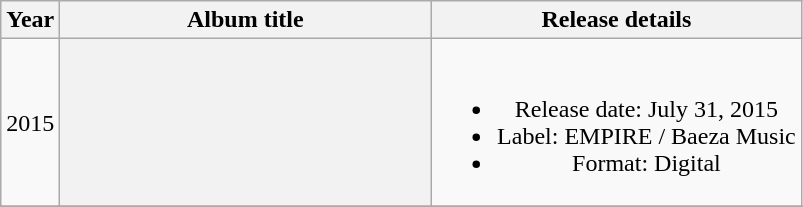<table class="wikitable plainrowheaders" style="text-align:center;">
<tr>
<th>Year</th>
<th scope="col" rowspan="1" style="width:15em;">Album title</th>
<th scope="col" rowspan="1" style="width:15em;">Release details</th>
</tr>
<tr>
<td>2015</td>
<th></th>
<td><br><ul><li>Release date: July 31, 2015</li><li>Label: EMPIRE / Baeza Music</li><li>Format: Digital</li></ul></td>
</tr>
<tr>
</tr>
</table>
